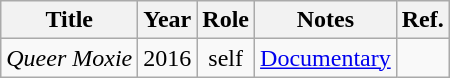<table class="wikitable plainrowheaders" style="text-align:center;">
<tr>
<th>Title</th>
<th>Year</th>
<th>Role</th>
<th>Notes</th>
<th>Ref.</th>
</tr>
<tr>
<td><em>Queer Moxie</em></td>
<td>2016</td>
<td>self</td>
<td><a href='#'>Documentary</a></td>
<td></td>
</tr>
</table>
